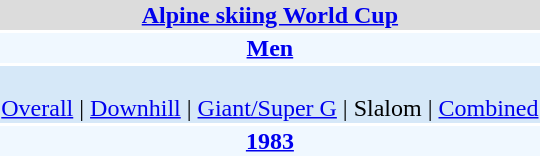<table align="right" class="toccolours" style="margin: 0 0 1em 1em;">
<tr>
<td colspan="2" align=center bgcolor=Gainsboro><strong><a href='#'>Alpine skiing World Cup</a></strong></td>
</tr>
<tr>
<td colspan="2" align=center bgcolor=AliceBlue><strong><a href='#'>Men</a></strong></td>
</tr>
<tr>
<td colspan="2" align=center bgcolor=D6E8F8><br><a href='#'>Overall</a> | 
<a href='#'>Downhill</a> | 
<a href='#'>Giant/Super G</a> | 
Slalom | 
<a href='#'>Combined</a></td>
</tr>
<tr>
<td colspan="2" align=center bgcolor=AliceBlue><strong><a href='#'>1983</a></strong></td>
</tr>
</table>
